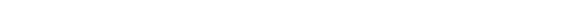<table align="left" width="30%" style="text-align:left; padding:2.5px; background:#fff">
<tr style="background:#fff; padding:2.5px"|>
<td></td>
</tr>
</table>
